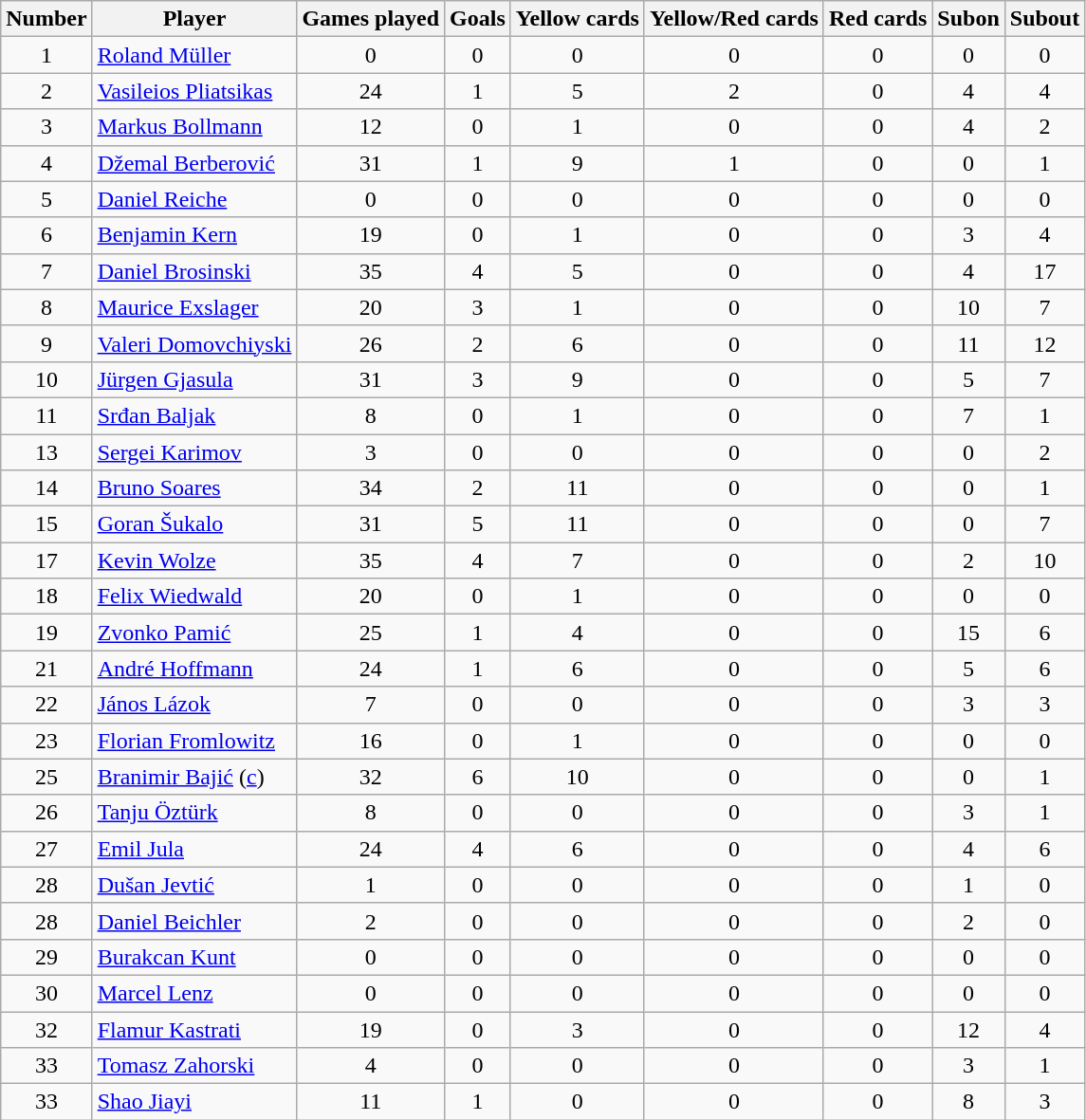<table class="wikitable" style="text-align:center">
<tr>
<th>Number</th>
<th>Player</th>
<th>Games played</th>
<th>Goals</th>
<th>Yellow cards</th>
<th>Yellow/Red cards</th>
<th>Red cards</th>
<th>Subon</th>
<th>Subout</th>
</tr>
<tr>
<td>1</td>
<td align=left><a href='#'>Roland Müller</a></td>
<td>0</td>
<td>0</td>
<td>0</td>
<td>0</td>
<td>0</td>
<td>0</td>
<td>0</td>
</tr>
<tr>
<td>2</td>
<td align=left><a href='#'>Vasileios Pliatsikas</a></td>
<td>24</td>
<td>1</td>
<td>5</td>
<td>2</td>
<td>0</td>
<td>4</td>
<td>4</td>
</tr>
<tr>
<td>3</td>
<td align=left><a href='#'>Markus Bollmann</a></td>
<td>12</td>
<td>0</td>
<td>1</td>
<td>0</td>
<td>0</td>
<td>4</td>
<td>2</td>
</tr>
<tr>
<td>4</td>
<td align=left><a href='#'>Džemal Berberović</a></td>
<td>31</td>
<td>1</td>
<td>9</td>
<td>1</td>
<td>0</td>
<td>0</td>
<td>1</td>
</tr>
<tr>
<td>5</td>
<td align=left><a href='#'>Daniel Reiche</a></td>
<td>0</td>
<td>0</td>
<td>0</td>
<td>0</td>
<td>0</td>
<td>0</td>
<td>0</td>
</tr>
<tr>
<td>6</td>
<td align=left><a href='#'>Benjamin Kern</a></td>
<td>19</td>
<td>0</td>
<td>1</td>
<td>0</td>
<td>0</td>
<td>3</td>
<td>4</td>
</tr>
<tr>
<td>7</td>
<td align=left><a href='#'>Daniel Brosinski</a></td>
<td>35</td>
<td>4</td>
<td>5</td>
<td>0</td>
<td>0</td>
<td>4</td>
<td>17</td>
</tr>
<tr>
<td>8</td>
<td align=left><a href='#'>Maurice Exslager</a></td>
<td>20</td>
<td>3</td>
<td>1</td>
<td>0</td>
<td>0</td>
<td>10</td>
<td>7</td>
</tr>
<tr>
<td>9</td>
<td align=left><a href='#'>Valeri Domovchiyski</a></td>
<td>26</td>
<td>2</td>
<td>6</td>
<td>0</td>
<td>0</td>
<td>11</td>
<td>12</td>
</tr>
<tr>
<td>10</td>
<td align=left><a href='#'>Jürgen Gjasula</a></td>
<td>31</td>
<td>3</td>
<td>9</td>
<td>0</td>
<td>0</td>
<td>5</td>
<td>7</td>
</tr>
<tr>
<td>11</td>
<td align=left><a href='#'>Srđan Baljak</a></td>
<td>8</td>
<td>0</td>
<td>1</td>
<td>0</td>
<td>0</td>
<td>7</td>
<td>1</td>
</tr>
<tr>
<td>13</td>
<td align=left><a href='#'>Sergei Karimov</a></td>
<td>3</td>
<td>0</td>
<td>0</td>
<td>0</td>
<td>0</td>
<td>0</td>
<td>2</td>
</tr>
<tr>
<td>14</td>
<td align=left><a href='#'>Bruno Soares</a></td>
<td>34</td>
<td>2</td>
<td>11</td>
<td>0</td>
<td>0</td>
<td>0</td>
<td>1</td>
</tr>
<tr>
<td>15</td>
<td align=left><a href='#'>Goran Šukalo</a></td>
<td>31</td>
<td>5</td>
<td>11</td>
<td>0</td>
<td>0</td>
<td>0</td>
<td>7</td>
</tr>
<tr>
<td>17</td>
<td align=left><a href='#'>Kevin Wolze</a></td>
<td>35</td>
<td>4</td>
<td>7</td>
<td>0</td>
<td>0</td>
<td>2</td>
<td>10</td>
</tr>
<tr>
<td>18</td>
<td align=left><a href='#'>Felix Wiedwald</a></td>
<td>20</td>
<td>0</td>
<td>1</td>
<td>0</td>
<td>0</td>
<td>0</td>
<td>0</td>
</tr>
<tr>
<td>19</td>
<td align=left><a href='#'>Zvonko Pamić</a></td>
<td>25</td>
<td>1</td>
<td>4</td>
<td>0</td>
<td>0</td>
<td>15</td>
<td>6</td>
</tr>
<tr>
<td>21</td>
<td align=left><a href='#'>André Hoffmann</a></td>
<td>24</td>
<td>1</td>
<td>6</td>
<td>0</td>
<td>0</td>
<td>5</td>
<td>6</td>
</tr>
<tr>
<td>22</td>
<td align=left><a href='#'>János Lázok</a></td>
<td>7</td>
<td>0</td>
<td>0</td>
<td>0</td>
<td>0</td>
<td>3</td>
<td>3</td>
</tr>
<tr>
<td>23</td>
<td align=left><a href='#'>Florian Fromlowitz</a></td>
<td>16</td>
<td>0</td>
<td>1</td>
<td>0</td>
<td>0</td>
<td>0</td>
<td>0</td>
</tr>
<tr>
<td>25</td>
<td align=left><a href='#'>Branimir Bajić</a> (<a href='#'>c</a>)</td>
<td>32</td>
<td>6</td>
<td>10</td>
<td>0</td>
<td>0</td>
<td>0</td>
<td>1</td>
</tr>
<tr>
<td>26</td>
<td align=left><a href='#'>Tanju Öztürk</a></td>
<td>8</td>
<td>0</td>
<td>0</td>
<td>0</td>
<td>0</td>
<td>3</td>
<td>1</td>
</tr>
<tr>
<td>27</td>
<td align=left><a href='#'>Emil Jula</a></td>
<td>24</td>
<td>4</td>
<td>6</td>
<td>0</td>
<td>0</td>
<td>4</td>
<td>6</td>
</tr>
<tr>
<td>28</td>
<td align=left><a href='#'>Dušan Jevtić</a></td>
<td>1</td>
<td>0</td>
<td>0</td>
<td>0</td>
<td>0</td>
<td>1</td>
<td>0</td>
</tr>
<tr>
<td>28</td>
<td align=left><a href='#'>Daniel Beichler</a></td>
<td>2</td>
<td>0</td>
<td>0</td>
<td>0</td>
<td>0</td>
<td>2</td>
<td>0</td>
</tr>
<tr>
<td>29</td>
<td align=left><a href='#'>Burakcan Kunt</a></td>
<td>0</td>
<td>0</td>
<td>0</td>
<td>0</td>
<td>0</td>
<td>0</td>
<td>0</td>
</tr>
<tr>
<td>30</td>
<td align=left><a href='#'>Marcel Lenz</a></td>
<td>0</td>
<td>0</td>
<td>0</td>
<td>0</td>
<td>0</td>
<td>0</td>
<td>0</td>
</tr>
<tr>
<td>32</td>
<td align=left><a href='#'>Flamur Kastrati</a></td>
<td>19</td>
<td>0</td>
<td>3</td>
<td>0</td>
<td>0</td>
<td>12</td>
<td>4</td>
</tr>
<tr>
<td>33</td>
<td align=left><a href='#'>Tomasz Zahorski</a></td>
<td>4</td>
<td>0</td>
<td>0</td>
<td>0</td>
<td>0</td>
<td>3</td>
<td>1</td>
</tr>
<tr>
<td>33</td>
<td align=left><a href='#'>Shao Jiayi</a></td>
<td>11</td>
<td>1</td>
<td>0</td>
<td>0</td>
<td>0</td>
<td>8</td>
<td>3</td>
</tr>
</table>
